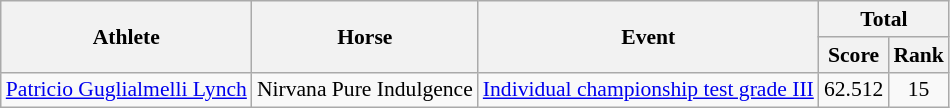<table class=wikitable style="font-size:90%">
<tr>
<th rowspan="2">Athlete</th>
<th rowspan="2">Horse</th>
<th rowspan="2">Event</th>
<th colspan="2">Total</th>
</tr>
<tr>
<th>Score</th>
<th>Rank</th>
</tr>
<tr>
<td><a href='#'>Patricio Guglialmelli Lynch</a></td>
<td>Nirvana Pure Indulgence</td>
<td><a href='#'>Individual championship test grade III</a></td>
<td align="center">62.512</td>
<td align="center">15</td>
</tr>
</table>
